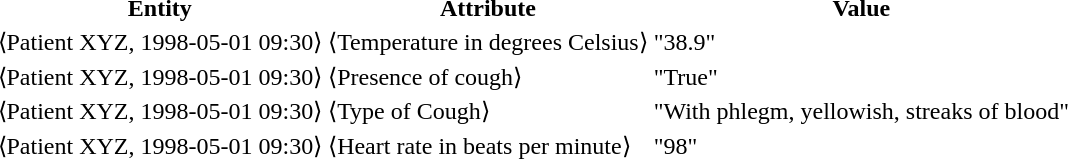<table>
<tr>
<th scope=col>Entity</th>
<th>Attribute</th>
<th>Value</th>
</tr>
<tr>
<td style="white-space: nowrap;">⟨Patient XYZ, 1998-05-01 09:30⟩</td>
<td>⟨Temperature in degrees Celsius⟩</td>
<td>"38.9"</td>
</tr>
<tr>
<td>⟨Patient XYZ, 1998-05-01 09:30⟩</td>
<td>⟨Presence of cough⟩</td>
<td>"True"</td>
</tr>
<tr>
<td>⟨Patient XYZ, 1998-05-01 09:30⟩</td>
<td>⟨Type of Cough⟩</td>
<td>"With phlegm, yellowish, streaks of blood"</td>
</tr>
<tr>
<td>⟨Patient XYZ, 1998-05-01 09:30⟩</td>
<td>⟨Heart rate in beats per minute⟩</td>
<td>"98"</td>
</tr>
</table>
